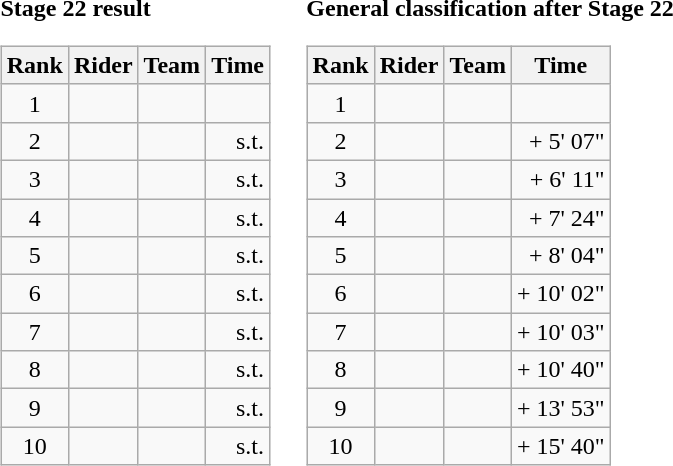<table>
<tr>
<td><strong>Stage 22 result</strong><br><table class="wikitable">
<tr>
<th scope="col">Rank</th>
<th scope="col">Rider</th>
<th scope="col">Team</th>
<th scope="col">Time</th>
</tr>
<tr>
<td style="text-align:center;">1</td>
<td></td>
<td></td>
<td style="text-align:right;"></td>
</tr>
<tr>
<td style="text-align:center;">2</td>
<td></td>
<td></td>
<td style="text-align:right;">s.t.</td>
</tr>
<tr>
<td style="text-align:center;">3</td>
<td></td>
<td></td>
<td style="text-align:right;">s.t.</td>
</tr>
<tr>
<td style="text-align:center;">4</td>
<td></td>
<td></td>
<td style="text-align:right;">s.t.</td>
</tr>
<tr>
<td style="text-align:center;">5</td>
<td></td>
<td></td>
<td style="text-align:right;">s.t.</td>
</tr>
<tr>
<td style="text-align:center;">6</td>
<td></td>
<td></td>
<td style="text-align:right;">s.t.</td>
</tr>
<tr>
<td style="text-align:center;">7</td>
<td></td>
<td></td>
<td style="text-align:right;">s.t.</td>
</tr>
<tr>
<td style="text-align:center;">8</td>
<td></td>
<td></td>
<td style="text-align:right;">s.t.</td>
</tr>
<tr>
<td style="text-align:center;">9</td>
<td></td>
<td></td>
<td style="text-align:right;">s.t.</td>
</tr>
<tr>
<td style="text-align:center;">10</td>
<td></td>
<td></td>
<td style="text-align:right;">s.t.</td>
</tr>
</table>
</td>
<td></td>
<td><strong>General classification after Stage 22</strong><br><table class="wikitable">
<tr>
<th scope="col">Rank</th>
<th scope="col">Rider</th>
<th scope="col">Team</th>
<th scope="col">Time</th>
</tr>
<tr>
<td style="text-align:center;">1</td>
<td></td>
<td></td>
<td style="text-align:right;"></td>
</tr>
<tr>
<td style="text-align:center;">2</td>
<td></td>
<td></td>
<td style="text-align:right;">+ 5' 07"</td>
</tr>
<tr>
<td style="text-align:center;">3</td>
<td></td>
<td></td>
<td style="text-align:right;">+ 6' 11"</td>
</tr>
<tr>
<td style="text-align:center;">4</td>
<td></td>
<td></td>
<td style="text-align:right;">+ 7' 24"</td>
</tr>
<tr>
<td style="text-align:center;">5</td>
<td></td>
<td></td>
<td style="text-align:right;">+ 8' 04"</td>
</tr>
<tr>
<td style="text-align:center;">6</td>
<td></td>
<td></td>
<td style="text-align:right;">+ 10' 02"</td>
</tr>
<tr>
<td style="text-align:center;">7</td>
<td></td>
<td></td>
<td style="text-align:right;">+ 10' 03"</td>
</tr>
<tr>
<td style="text-align:center;">8</td>
<td></td>
<td></td>
<td style="text-align:right;">+ 10' 40"</td>
</tr>
<tr>
<td style="text-align:center;">9</td>
<td></td>
<td></td>
<td style="text-align:right;">+ 13' 53"</td>
</tr>
<tr>
<td style="text-align:center;">10</td>
<td></td>
<td></td>
<td style="text-align:right;">+ 15' 40"</td>
</tr>
</table>
</td>
</tr>
</table>
